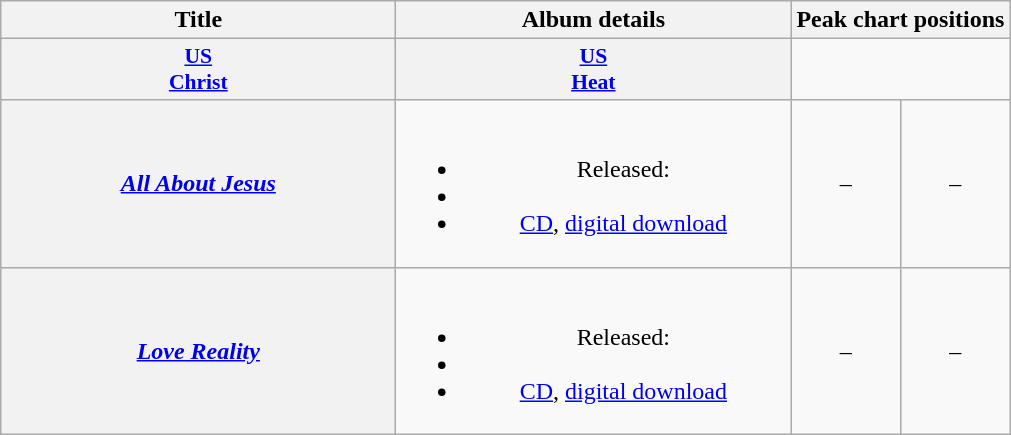<table class="wikitable plainrowheaders" style="text-align:center;">
<tr>
<th scope="col" rowspan="2" style="width:16em;">Title</th>
<th scope="col" rowspan="2" style="width:16em;">Album details</th>
<th scope="col" colspan="2">Peak chart positions</th>
</tr>
<tr>
</tr>
<tr>
<th style="width:3em; font-size:90%"><a href='#'>US<br>Christ</a></th>
<th style="width:3em; font-size:90%"><a href='#'>US<br>Heat</a></th>
</tr>
<tr>
<th scope="row"><em><a href='#'>All About Jesus</a></em></th>
<td><br><ul><li>Released: </li><li></li><li><a href='#'>CD</a>, <a href='#'>digital download</a></li></ul></td>
<td>–</td>
<td>–</td>
</tr>
<tr>
<th scope="row"><em><a href='#'>Love Reality</a></em></th>
<td><br><ul><li>Released: </li><li></li><li><a href='#'>CD</a>, <a href='#'>digital download</a></li></ul></td>
<td>–</td>
<td>–</td>
</tr>
</table>
